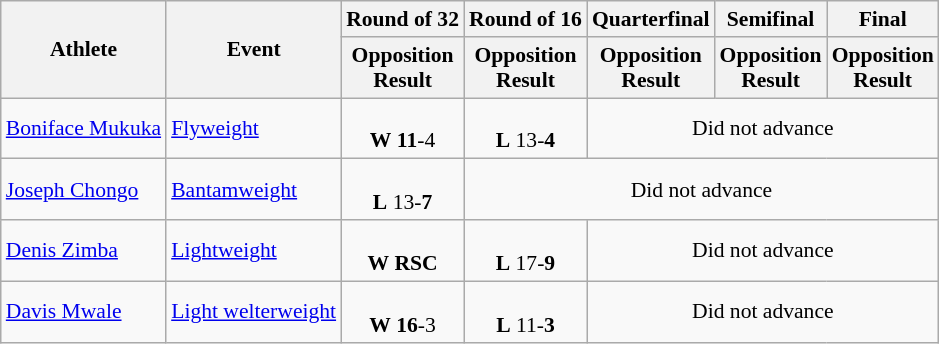<table class=wikitable style=font-size:90%>
<tr>
<th rowspan=2>Athlete</th>
<th rowspan=2>Event</th>
<th>Round of 32</th>
<th>Round of 16</th>
<th>Quarterfinal</th>
<th>Semifinal</th>
<th>Final</th>
</tr>
<tr>
<th>Opposition<br>Result</th>
<th>Opposition<br>Result</th>
<th>Opposition<br>Result</th>
<th>Opposition<br>Result</th>
<th>Opposition<br>Result</th>
</tr>
<tr>
<td><a href='#'>Boniface Mukuka</a></td>
<td><a href='#'>Flyweight</a></td>
<td align=center><br><strong>W</strong> <strong>11</strong>-4</td>
<td align=center><br><strong>L</strong> 13-<strong>4</strong></td>
<td colspan=3 align=center>Did not advance</td>
</tr>
<tr>
<td><a href='#'>Joseph Chongo</a></td>
<td><a href='#'>Bantamweight</a></td>
<td align=center><br><strong>L</strong> 13-<strong>7</strong></td>
<td colspan=4 align=center>Did not advance</td>
</tr>
<tr>
<td><a href='#'>Denis Zimba</a></td>
<td><a href='#'>Lightweight</a></td>
<td align=center><br><strong>W</strong> <strong>RSC</strong></td>
<td align=center><br><strong>L</strong> 17-<strong>9</strong></td>
<td colspan=3 align=center>Did not advance</td>
</tr>
<tr>
<td><a href='#'>Davis Mwale</a></td>
<td><a href='#'>Light welterweight</a></td>
<td align=center><br><strong>W</strong> <strong>16</strong>-3</td>
<td align=center><br><strong>L</strong> 11-<strong>3</strong></td>
<td colspan=3 align=center>Did not advance</td>
</tr>
</table>
